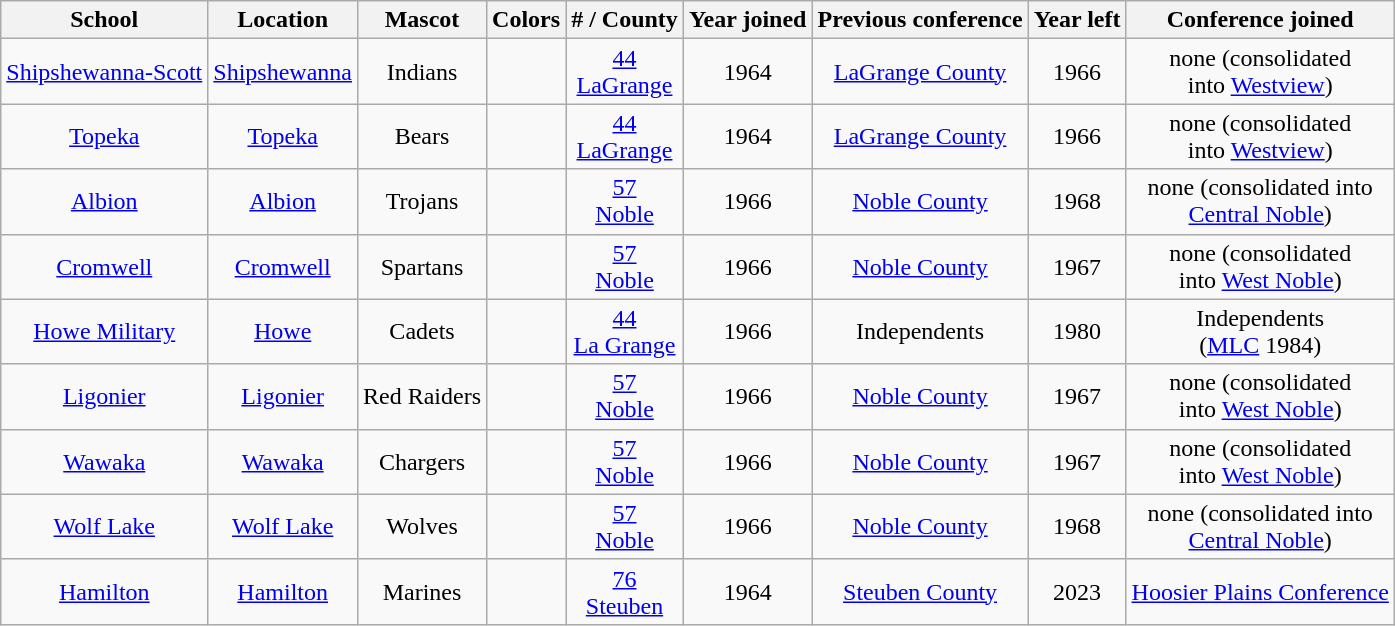<table class="wikitable" style="text-align:center">
<tr>
<th>School</th>
<th>Location</th>
<th>Mascot</th>
<th>Colors</th>
<th># / County</th>
<th>Year joined</th>
<th>Previous conference</th>
<th>Year left</th>
<th>Conference joined</th>
</tr>
<tr>
<td><a href='#'>Shipshewanna-Scott</a></td>
<td><a href='#'>Shipshewanna</a></td>
<td>Indians</td>
<td>  </td>
<td><a href='#'>44 <br> LaGrange</a></td>
<td>1964</td>
<td><a href='#'>LaGrange County</a></td>
<td>1966</td>
<td>none (consolidated <br> into <a href='#'>Westview</a>)</td>
</tr>
<tr>
<td><a href='#'>Topeka</a></td>
<td><a href='#'>Topeka</a></td>
<td>Bears</td>
<td>  </td>
<td><a href='#'>44 <br> LaGrange</a></td>
<td>1964</td>
<td><a href='#'>LaGrange County</a></td>
<td>1966</td>
<td>none (consolidated <br> into <a href='#'>Westview</a>)</td>
</tr>
<tr>
<td><a href='#'>Albion</a></td>
<td><a href='#'>Albion</a></td>
<td>Trojans</td>
<td> </td>
<td><a href='#'>57 <br> Noble</a></td>
<td>1966</td>
<td><a href='#'>Noble County</a></td>
<td>1968</td>
<td>none (consolidated into <br> <a href='#'>Central Noble</a>)</td>
</tr>
<tr>
<td><a href='#'>Cromwell</a></td>
<td><a href='#'>Cromwell</a></td>
<td>Spartans</td>
<td> </td>
<td><a href='#'>57 <br> Noble</a></td>
<td>1966</td>
<td><a href='#'>Noble County</a></td>
<td>1967</td>
<td>none (consolidated <br> into <a href='#'>West Noble</a>)</td>
</tr>
<tr>
<td><a href='#'>Howe Military</a></td>
<td><a href='#'>Howe</a></td>
<td>Cadets</td>
<td> </td>
<td><a href='#'>44 <br> La Grange</a></td>
<td>1966</td>
<td>Independents</td>
<td>1980</td>
<td>Independents<br>(<a href='#'>MLC</a> 1984)</td>
</tr>
<tr>
<td><a href='#'>Ligonier</a></td>
<td><a href='#'>Ligonier</a></td>
<td>Red Raiders</td>
<td>  </td>
<td><a href='#'>57 <br> Noble</a></td>
<td>1966</td>
<td><a href='#'>Noble County</a></td>
<td>1967</td>
<td>none (consolidated <br> into <a href='#'>West Noble</a>)</td>
</tr>
<tr>
<td><a href='#'>Wawaka</a></td>
<td><a href='#'>Wawaka</a></td>
<td>Chargers</td>
<td>  </td>
<td><a href='#'>57 <br> Noble</a></td>
<td>1966</td>
<td><a href='#'>Noble County</a></td>
<td>1967</td>
<td>none (consolidated <br> into <a href='#'>West Noble</a>)</td>
</tr>
<tr>
<td><a href='#'>Wolf Lake</a></td>
<td><a href='#'>Wolf Lake</a></td>
<td>Wolves</td>
<td>  </td>
<td><a href='#'>57 <br> Noble</a></td>
<td>1966</td>
<td><a href='#'>Noble County</a></td>
<td>1968</td>
<td>none (consolidated into <br> <a href='#'>Central Noble</a>)</td>
</tr>
<tr>
<td><a href='#'>Hamilton</a></td>
<td><a href='#'>Hamilton</a></td>
<td>Marines</td>
<td> </td>
<td><a href='#'>76 <br> Steuben</a></td>
<td>1964</td>
<td><a href='#'>Steuben County</a></td>
<td>2023</td>
<td><a href='#'>Hoosier Plains Conference</a></td>
</tr>
</table>
